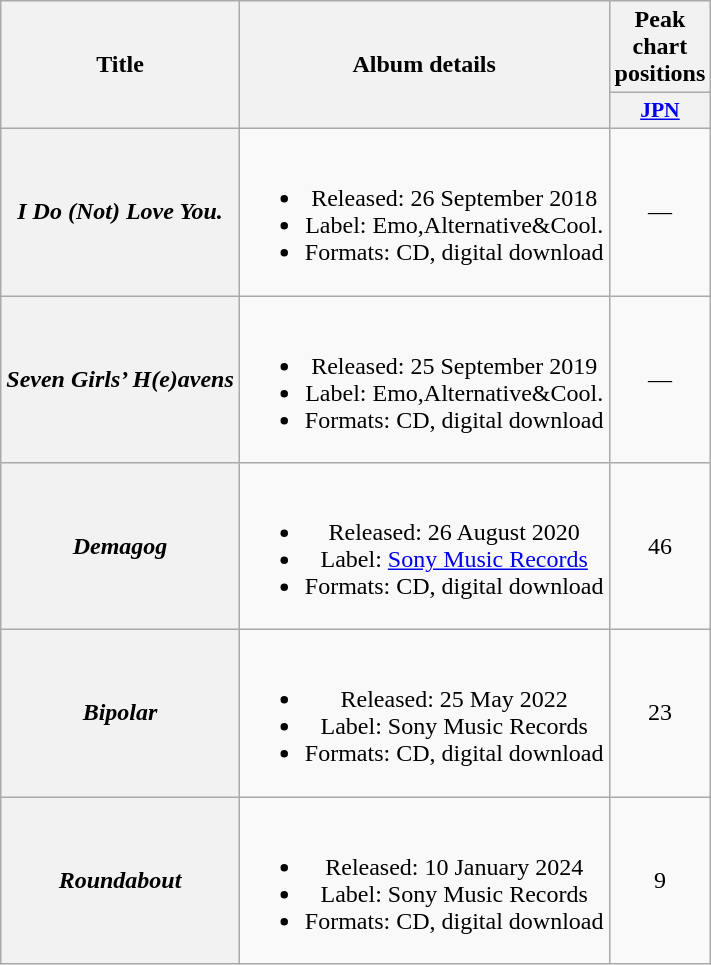<table class="wikitable plainrowheaders" style="text-align:center;">
<tr>
<th scope="col" rowspan="2">Title</th>
<th scope="col" rowspan="2">Album details</th>
<th scope="col">Peak chart positions</th>
</tr>
<tr>
<th scope="col" style="width:2.5em;font-size:90%;"><a href='#'>JPN</a><br></th>
</tr>
<tr>
<th scope="row"><em>I Do (Not) Love You.</em></th>
<td><br><ul><li>Released: 26 September 2018</li><li>Label: Emo,Alternative&Cool.</li><li>Formats: CD, digital download</li></ul></td>
<td>—</td>
</tr>
<tr>
<th scope="row"><em>Seven Girls’ H(e)avens</em></th>
<td><br><ul><li>Released: 25 September 2019</li><li>Label: Emo,Alternative&Cool.</li><li>Formats: CD, digital download</li></ul></td>
<td>—</td>
</tr>
<tr>
<th scope="row"><em>Demagog</em></th>
<td><br><ul><li>Released: 26 August 2020</li><li>Label: <a href='#'>Sony Music Records</a></li><li>Formats: CD, digital download</li></ul></td>
<td>46</td>
</tr>
<tr>
<th scope="row"><em>Bipolar</em></th>
<td><br><ul><li>Released: 25 May 2022</li><li>Label: Sony Music Records</li><li>Formats: CD, digital download</li></ul></td>
<td>23</td>
</tr>
<tr>
<th scope="row"><em>Roundabout</em></th>
<td><br><ul><li>Released: 10 January 2024</li><li>Label: Sony Music Records</li><li>Formats: CD, digital download</li></ul></td>
<td>9</td>
</tr>
</table>
